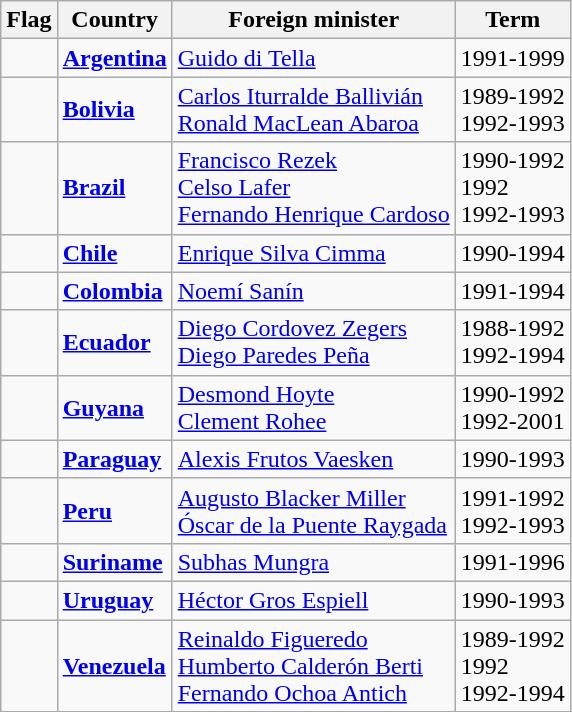<table class="wikitable">
<tr>
<th>Flag</th>
<th>Country</th>
<th>Foreign minister</th>
<th>Term</th>
</tr>
<tr>
<td></td>
<td><strong><a href='#'>Argentina</a></strong></td>
<td><a href='#'>Guido di Tella</a></td>
<td>1991-1999</td>
</tr>
<tr>
<td></td>
<td><strong><a href='#'>Bolivia</a></strong></td>
<td><a href='#'>Carlos Iturralde Ballivián</a><br><a href='#'>Ronald MacLean Abaroa</a></td>
<td>1989-1992<br>1992-1993</td>
</tr>
<tr>
<td></td>
<td><strong><a href='#'>Brazil</a></strong></td>
<td><a href='#'>Francisco Rezek</a><br><a href='#'>Celso Lafer</a><br><a href='#'>Fernando Henrique Cardoso</a></td>
<td>1990-1992<br>1992<br>1992-1993</td>
</tr>
<tr>
<td></td>
<td><strong><a href='#'>Chile</a></strong></td>
<td><a href='#'>Enrique Silva Cimma</a></td>
<td>1990-1994</td>
</tr>
<tr>
<td></td>
<td><strong><a href='#'>Colombia</a></strong></td>
<td><a href='#'>Noemí Sanín</a></td>
<td>1991-1994</td>
</tr>
<tr>
<td></td>
<td><strong><a href='#'>Ecuador</a></strong></td>
<td><a href='#'>Diego Cordovez Zegers</a><br><a href='#'>Diego Paredes Peña</a></td>
<td>1988-1992<br>1992-1994</td>
</tr>
<tr>
<td></td>
<td><strong><a href='#'>Guyana</a></strong></td>
<td><a href='#'>Desmond Hoyte</a><br><a href='#'>Clement Rohee</a></td>
<td>1990-1992<br>1992-2001</td>
</tr>
<tr>
<td></td>
<td><strong><a href='#'>Paraguay</a></strong></td>
<td><a href='#'>Alexis Frutos Vaesken</a></td>
<td>1990-1993</td>
</tr>
<tr>
<td></td>
<td><strong><a href='#'>Peru</a></strong></td>
<td><a href='#'>Augusto Blacker Miller</a><br><a href='#'>Óscar de la Puente Raygada</a></td>
<td>1991-1992<br>1992-1993</td>
</tr>
<tr>
<td></td>
<td><strong><a href='#'>Suriname</a></strong></td>
<td><a href='#'>Subhas Mungra</a></td>
<td>1991-1996</td>
</tr>
<tr>
<td></td>
<td><strong><a href='#'>Uruguay</a></strong></td>
<td><a href='#'>Héctor Gros Espiell</a></td>
<td>1990-1993</td>
</tr>
<tr>
<td></td>
<td><strong><a href='#'>Venezuela</a></strong></td>
<td><a href='#'>Reinaldo Figueredo</a><br><a href='#'>Humberto Calderón Berti</a><br><a href='#'>Fernando Ochoa Antich</a></td>
<td>1989-1992<br>1992<br>1992-1994</td>
</tr>
<tr>
</tr>
</table>
